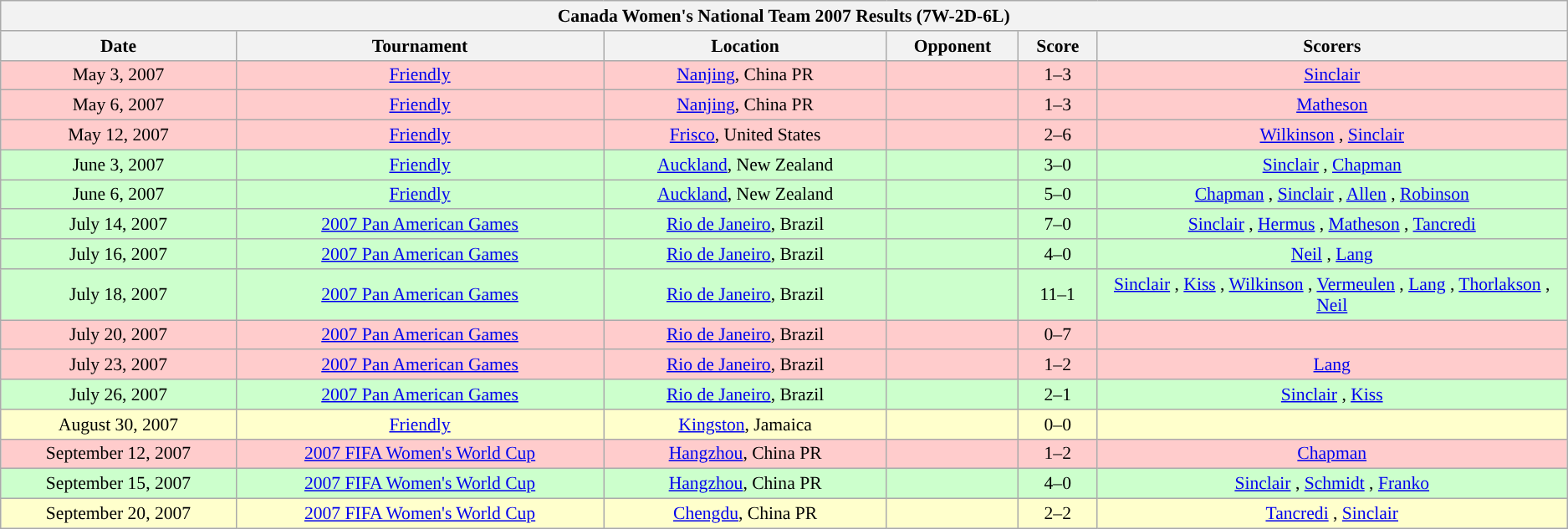<table class="wikitable collapsible collapsed" style="font-size:90%">
<tr>
<th colspan="6"><strong>Canada Women's National Team 2007 Results (7W-2D-6L)</strong></th>
</tr>
<tr>
<th>Date</th>
<th>Tournament</th>
<th>Location</th>
<th>Opponent</th>
<th>Score</th>
<th width=30%>Scorers</th>
</tr>
<tr style="background:#fcc;">
<td style="text-align: center;">May 3, 2007</td>
<td style="text-align: center;"><a href='#'>Friendly</a></td>
<td style="text-align: center;"><a href='#'>Nanjing</a>, China PR</td>
<td></td>
<td style="text-align: center;">1–3</td>
<td style="text-align: center;"><a href='#'>Sinclair</a> </td>
</tr>
<tr style="background:#fcc;">
<td style="text-align: center;">May 6, 2007</td>
<td style="text-align: center;"><a href='#'>Friendly</a></td>
<td style="text-align: center;"><a href='#'>Nanjing</a>, China PR</td>
<td></td>
<td style="text-align: center;">1–3</td>
<td style="text-align: center;"><a href='#'>Matheson</a> </td>
</tr>
<tr style="background:#fcc;">
<td style="text-align: center;">May 12, 2007</td>
<td style="text-align: center;"><a href='#'>Friendly</a></td>
<td style="text-align: center;"><a href='#'>Frisco</a>, United States</td>
<td></td>
<td style="text-align: center;">2–6</td>
<td style="text-align: center;"><a href='#'>Wilkinson</a> , <a href='#'>Sinclair</a> </td>
</tr>
<tr style="background:#cfc;">
<td style="text-align: center;">June 3, 2007</td>
<td style="text-align: center;"><a href='#'>Friendly</a></td>
<td style="text-align: center;"><a href='#'>Auckland</a>, New Zealand</td>
<td></td>
<td style="text-align: center;">3–0</td>
<td style="text-align: center;"><a href='#'>Sinclair</a> , <a href='#'>Chapman</a> </td>
</tr>
<tr style="background:#cfc;">
<td style="text-align: center;">June 6, 2007</td>
<td style="text-align: center;"><a href='#'>Friendly</a></td>
<td style="text-align: center;"><a href='#'>Auckland</a>, New Zealand</td>
<td></td>
<td style="text-align: center;">5–0</td>
<td style="text-align: center;"><a href='#'>Chapman</a> , <a href='#'>Sinclair</a> , <a href='#'>Allen</a> , <a href='#'>Robinson</a> </td>
</tr>
<tr style="background:#cfc;">
<td style="text-align: center;">July 14, 2007</td>
<td style="text-align: center;"><a href='#'>2007 Pan American Games</a></td>
<td style="text-align: center;"><a href='#'>Rio de Janeiro</a>, Brazil</td>
<td></td>
<td style="text-align: center;">7–0</td>
<td style="text-align: center;"><a href='#'>Sinclair</a> , <a href='#'>Hermus</a> , <a href='#'>Matheson</a> , <a href='#'>Tancredi</a> </td>
</tr>
<tr style="background:#cfc;">
<td style="text-align: center;">July 16, 2007</td>
<td style="text-align: center;"><a href='#'>2007 Pan American Games</a></td>
<td style="text-align: center;"><a href='#'>Rio de Janeiro</a>, Brazil</td>
<td></td>
<td style="text-align: center;">4–0</td>
<td style="text-align: center;"><a href='#'>Neil</a> , <a href='#'>Lang</a> </td>
</tr>
<tr style="background:#cfc;">
<td style="text-align: center;">July 18, 2007</td>
<td style="text-align: center;"><a href='#'>2007 Pan American Games</a></td>
<td style="text-align: center;"><a href='#'>Rio de Janeiro</a>, Brazil</td>
<td></td>
<td style="text-align: center;">11–1</td>
<td style="text-align: center;"><a href='#'>Sinclair</a> , <a href='#'>Kiss</a> , <a href='#'>Wilkinson</a> , <a href='#'>Vermeulen</a> , <a href='#'>Lang</a> , <a href='#'>Thorlakson</a> , <a href='#'>Neil</a> </td>
</tr>
<tr style="background:#fcc;">
<td style="text-align: center;">July 20, 2007</td>
<td style="text-align: center;"><a href='#'>2007 Pan American Games</a></td>
<td style="text-align: center;"><a href='#'>Rio de Janeiro</a>, Brazil</td>
<td></td>
<td style="text-align: center;">0–7</td>
<td style="text-align: center;"></td>
</tr>
<tr style="background:#fcc;">
<td style="text-align: center;">July 23, 2007</td>
<td style="text-align: center;"><a href='#'>2007 Pan American Games</a></td>
<td style="text-align: center;"><a href='#'>Rio de Janeiro</a>, Brazil</td>
<td></td>
<td style="text-align: center;">1–2</td>
<td style="text-align: center;"><a href='#'>Lang</a> </td>
</tr>
<tr style="background:#cfc;">
<td style="text-align: center;">July 26, 2007</td>
<td style="text-align: center;"><a href='#'>2007 Pan American Games</a></td>
<td style="text-align: center;"><a href='#'>Rio de Janeiro</a>, Brazil</td>
<td></td>
<td style="text-align: center;">2–1</td>
<td style="text-align: center;"><a href='#'>Sinclair</a> , <a href='#'>Kiss</a> </td>
</tr>
<tr style="background:#ffc;">
<td style="text-align: center;">August 30, 2007</td>
<td style="text-align: center;"><a href='#'>Friendly</a></td>
<td style="text-align: center;"><a href='#'>Kingston</a>, Jamaica</td>
<td></td>
<td style="text-align: center;">0–0</td>
<td style="text-align: center;"></td>
</tr>
<tr style="background:#fcc;">
<td style="text-align: center;">September 12, 2007</td>
<td style="text-align: center;"><a href='#'>2007 FIFA Women's World Cup</a></td>
<td style="text-align: center;"><a href='#'>Hangzhou</a>, China PR</td>
<td></td>
<td style="text-align: center;">1–2</td>
<td style="text-align: center;"><a href='#'>Chapman</a> </td>
</tr>
<tr style="background:#cfc;">
<td style="text-align: center;">September 15, 2007</td>
<td style="text-align: center;"><a href='#'>2007 FIFA Women's World Cup</a></td>
<td style="text-align: center;"><a href='#'>Hangzhou</a>, China PR</td>
<td></td>
<td style="text-align: center;">4–0</td>
<td style="text-align: center;"><a href='#'>Sinclair</a> , <a href='#'>Schmidt</a> , <a href='#'>Franko</a> </td>
</tr>
<tr style="background:#ffc;">
<td style="text-align: center;">September 20, 2007</td>
<td style="text-align: center;"><a href='#'>2007 FIFA Women's World Cup</a></td>
<td style="text-align: center;"><a href='#'>Chengdu</a>, China PR</td>
<td></td>
<td style="text-align: center;">2–2</td>
<td style="text-align: center;"><a href='#'>Tancredi</a> , <a href='#'>Sinclair</a> </td>
</tr>
</table>
